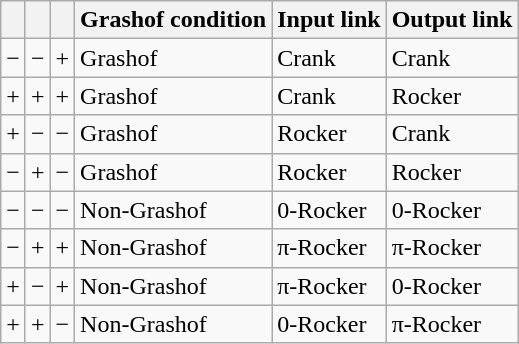<table class="wikitable">
<tr>
<th></th>
<th></th>
<th></th>
<th>Grashof condition</th>
<th>Input link</th>
<th>Output link</th>
</tr>
<tr>
<td>−</td>
<td>−</td>
<td>+</td>
<td>Grashof</td>
<td>Crank</td>
<td>Crank</td>
</tr>
<tr>
<td>+</td>
<td>+</td>
<td>+</td>
<td>Grashof</td>
<td>Crank</td>
<td>Rocker</td>
</tr>
<tr>
<td>+</td>
<td>−</td>
<td>−</td>
<td>Grashof</td>
<td>Rocker</td>
<td>Crank</td>
</tr>
<tr>
<td>−</td>
<td>+</td>
<td>−</td>
<td>Grashof</td>
<td>Rocker</td>
<td>Rocker</td>
</tr>
<tr>
<td>−</td>
<td>−</td>
<td>−</td>
<td>Non-Grashof</td>
<td>0-Rocker</td>
<td>0-Rocker</td>
</tr>
<tr>
<td>−</td>
<td>+</td>
<td>+</td>
<td>Non-Grashof</td>
<td>π-Rocker</td>
<td>π-Rocker</td>
</tr>
<tr>
<td>+</td>
<td>−</td>
<td>+</td>
<td>Non-Grashof</td>
<td>π-Rocker</td>
<td>0-Rocker</td>
</tr>
<tr>
<td>+</td>
<td>+</td>
<td>−</td>
<td>Non-Grashof</td>
<td>0-Rocker</td>
<td>π-Rocker</td>
</tr>
</table>
